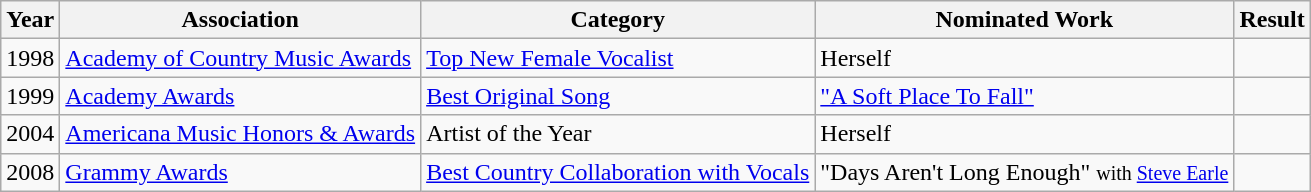<table class="wikitable sortable">
<tr>
<th>Year</th>
<th>Association</th>
<th>Category</th>
<th>Nominated Work</th>
<th>Result</th>
</tr>
<tr>
<td>1998</td>
<td><a href='#'>Academy of Country Music Awards</a></td>
<td><a href='#'>Top New Female Vocalist</a></td>
<td>Herself</td>
<td></td>
</tr>
<tr>
<td>1999</td>
<td><a href='#'>Academy Awards</a></td>
<td><a href='#'>Best Original Song</a></td>
<td><a href='#'>"A Soft Place To Fall"</a></td>
<td></td>
</tr>
<tr>
<td>2004</td>
<td><a href='#'>Americana Music Honors & Awards</a></td>
<td>Artist of the Year</td>
<td>Herself</td>
<td></td>
</tr>
<tr>
<td>2008</td>
<td><a href='#'>Grammy Awards</a></td>
<td><a href='#'>Best Country Collaboration with Vocals</a></td>
<td>"Days Aren't Long Enough" <small>with <a href='#'>Steve Earle</a></small></td>
<td></td>
</tr>
</table>
